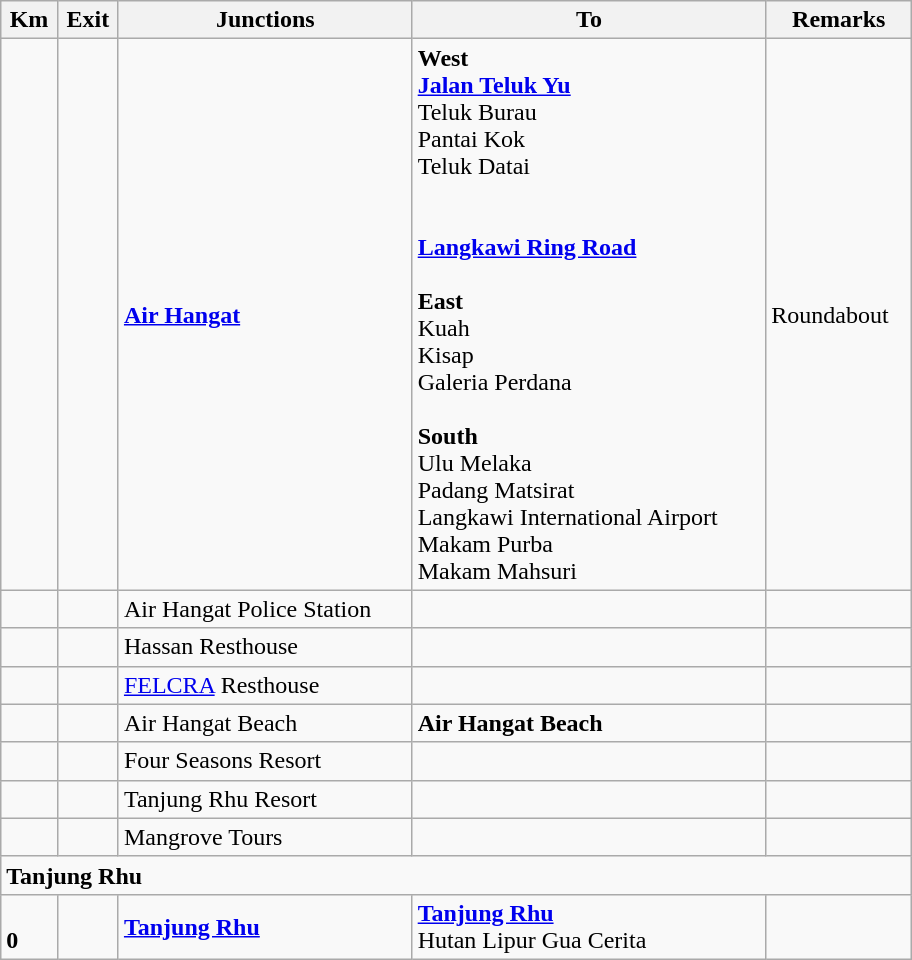<table class="wikitable">
<tr>
<th>Km</th>
<th>Exit</th>
<th>Junctions</th>
<th>To</th>
<th>Remarks</th>
</tr>
<tr>
<td></td>
<td></td>
<td><strong><a href='#'>Air Hangat</a></strong></td>
<td><strong>West</strong><br> <strong><a href='#'>Jalan Teluk Yu</a></strong><br>Teluk Burau<br>Pantai Kok<br>Teluk Datai<br><br><br> <strong><a href='#'>Langkawi Ring Road</a></strong><br><br><strong>East</strong><br>Kuah<br>Kisap<br>Galeria Perdana<br><br><strong>South</strong><br>Ulu Melaka<br>Padang Matsirat<br>Langkawi International Airport <br>Makam Purba<br>Makam Mahsuri</td>
<td>Roundabout</td>
</tr>
<tr>
<td></td>
<td></td>
<td>Air Hangat Police Station</td>
<td></td>
<td></td>
</tr>
<tr>
<td></td>
<td></td>
<td>Hassan Resthouse</td>
<td></td>
<td></td>
</tr>
<tr>
<td></td>
<td></td>
<td><a href='#'>FELCRA</a> Resthouse</td>
<td></td>
<td></td>
</tr>
<tr>
<td></td>
<td></td>
<td>Air Hangat Beach </td>
<td><strong>Air Hangat Beach</strong> <br>   </td>
<td></td>
</tr>
<tr>
<td></td>
<td></td>
<td>Four Seasons Resort</td>
<td></td>
<td></td>
</tr>
<tr>
<td></td>
<td></td>
<td>Tanjung Rhu Resort</td>
<td></td>
<td></td>
</tr>
<tr>
<td></td>
<td></td>
<td>Mangrove Tours</td>
<td></td>
<td></td>
</tr>
<tr>
<td style="width:600px" colspan="6" style="text-align:center; background:white;"><strong><span>Tanjung Rhu</span></strong></td>
</tr>
<tr>
<td><br><strong>0</strong></td>
<td></td>
<td><strong><a href='#'>Tanjung Rhu</a></strong> </td>
<td><strong><a href='#'>Tanjung Rhu</a></strong> <br>Hutan Lipur Gua Cerita<br>       </td>
<td></td>
</tr>
</table>
